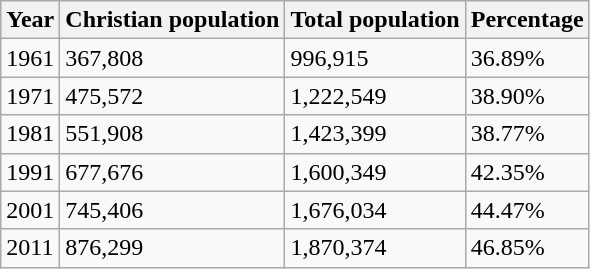<table class="wikitable">
<tr>
<th>Year</th>
<th>Christian population</th>
<th>Total population</th>
<th>Percentage</th>
</tr>
<tr>
<td>1961</td>
<td>367,808</td>
<td>996,915</td>
<td>36.89%</td>
</tr>
<tr>
<td>1971</td>
<td>475,572</td>
<td>1,222,549</td>
<td>38.90%</td>
</tr>
<tr>
<td>1981</td>
<td>551,908</td>
<td>1,423,399</td>
<td>38.77%</td>
</tr>
<tr>
<td>1991</td>
<td>677,676</td>
<td>1,600,349</td>
<td>42.35%</td>
</tr>
<tr>
<td>2001</td>
<td>745,406</td>
<td>1,676,034</td>
<td>44.47%</td>
</tr>
<tr>
<td>2011</td>
<td>876,299</td>
<td>1,870,374</td>
<td>46.85%</td>
</tr>
</table>
